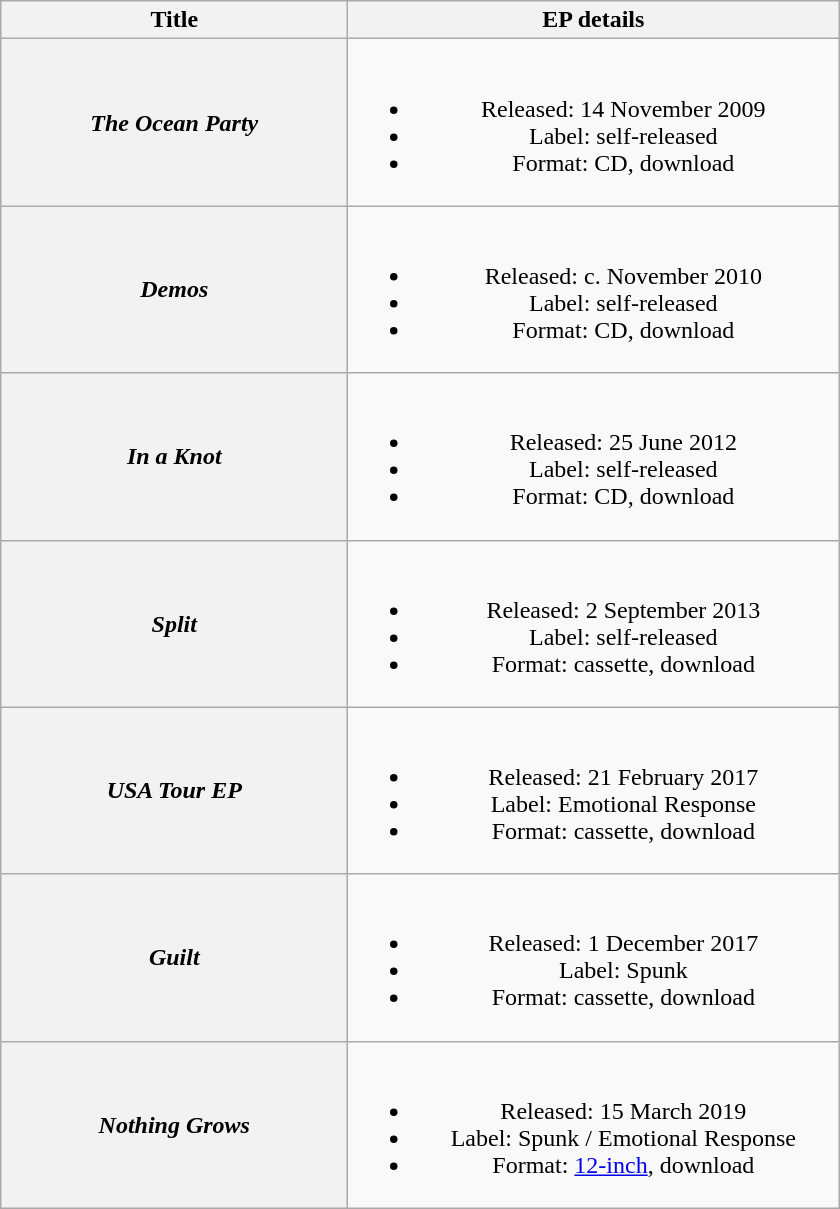<table class="wikitable plainrowheaders" style="text-align:center;">
<tr>
<th scope="col" style="width:14em;">Title</th>
<th scope="col" style="width:20em;">EP details</th>
</tr>
<tr>
<th scope="row"><em>The Ocean Party</em></th>
<td><br><ul><li>Released: 14 November 2009</li><li>Label: self-released</li><li>Format: CD, download</li></ul></td>
</tr>
<tr>
<th scope="row"><em>Demos</em> </th>
<td><br><ul><li>Released: c. November 2010</li><li>Label: self-released</li><li>Format: CD, download</li></ul></td>
</tr>
<tr>
<th scope="row"><em>In a Knot</em></th>
<td><br><ul><li>Released: 25 June 2012</li><li>Label: self-released</li><li>Format: CD, download</li></ul></td>
</tr>
<tr>
<th scope="row"><em>Split</em></th>
<td><br><ul><li>Released: 2 September 2013</li><li>Label: self-released</li><li>Format: cassette, download</li></ul></td>
</tr>
<tr>
<th scope="row"><em>USA Tour EP</em></th>
<td><br><ul><li>Released: 21 February 2017</li><li>Label: Emotional Response</li><li>Format: cassette, download</li></ul></td>
</tr>
<tr>
<th scope="row"><em>Guilt</em></th>
<td><br><ul><li>Released: 1 December 2017</li><li>Label: Spunk</li><li>Format: cassette, download</li></ul></td>
</tr>
<tr>
<th scope="row"><em>Nothing Grows</em></th>
<td><br><ul><li>Released: 15 March 2019</li><li>Label: Spunk / Emotional Response</li><li>Format: <a href='#'>12-inch</a>, download</li></ul></td>
</tr>
</table>
